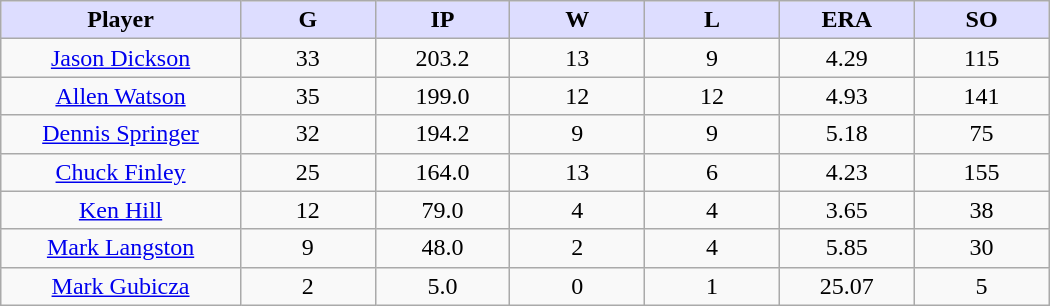<table class="wikitable sortable">
<tr>
<th style="background:#ddf; width:16%;">Player</th>
<th style="background:#ddf; width:9%;">G</th>
<th style="background:#ddf; width:9%;">IP</th>
<th style="background:#ddf; width:9%;">W</th>
<th style="background:#ddf; width:9%;">L</th>
<th style="background:#ddf; width:9%;">ERA</th>
<th style="background:#ddf; width:9%;">SO</th>
</tr>
<tr style="text-align:center;">
<td><a href='#'>Jason Dickson</a></td>
<td>33</td>
<td>203.2</td>
<td>13</td>
<td>9</td>
<td>4.29</td>
<td>115</td>
</tr>
<tr align=center>
<td><a href='#'>Allen Watson</a></td>
<td>35</td>
<td>199.0</td>
<td>12</td>
<td>12</td>
<td>4.93</td>
<td>141</td>
</tr>
<tr style="text-align:center;">
<td><a href='#'>Dennis Springer</a></td>
<td>32</td>
<td>194.2</td>
<td>9</td>
<td>9</td>
<td>5.18</td>
<td>75</td>
</tr>
<tr style="text-align:center;">
<td><a href='#'>Chuck Finley</a></td>
<td>25</td>
<td>164.0</td>
<td>13</td>
<td>6</td>
<td>4.23</td>
<td>155</td>
</tr>
<tr style="text-align:center;">
<td><a href='#'>Ken Hill</a></td>
<td>12</td>
<td>79.0</td>
<td>4</td>
<td>4</td>
<td>3.65</td>
<td>38</td>
</tr>
<tr style="text-align:center;">
<td><a href='#'>Mark Langston</a></td>
<td>9</td>
<td>48.0</td>
<td>2</td>
<td>4</td>
<td>5.85</td>
<td>30</td>
</tr>
<tr style="text-align:center;">
<td><a href='#'>Mark Gubicza</a></td>
<td>2</td>
<td>5.0</td>
<td>0</td>
<td>1</td>
<td>25.07</td>
<td>5</td>
</tr>
</table>
